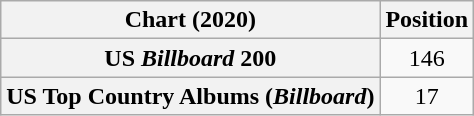<table class="wikitable sortable plainrowheaders" style="text-align:center">
<tr>
<th scope="col">Chart (2020)</th>
<th scope="col">Position</th>
</tr>
<tr>
<th scope="row">US <em>Billboard</em> 200</th>
<td>146</td>
</tr>
<tr>
<th scope="row">US Top Country Albums (<em>Billboard</em>)</th>
<td>17</td>
</tr>
</table>
